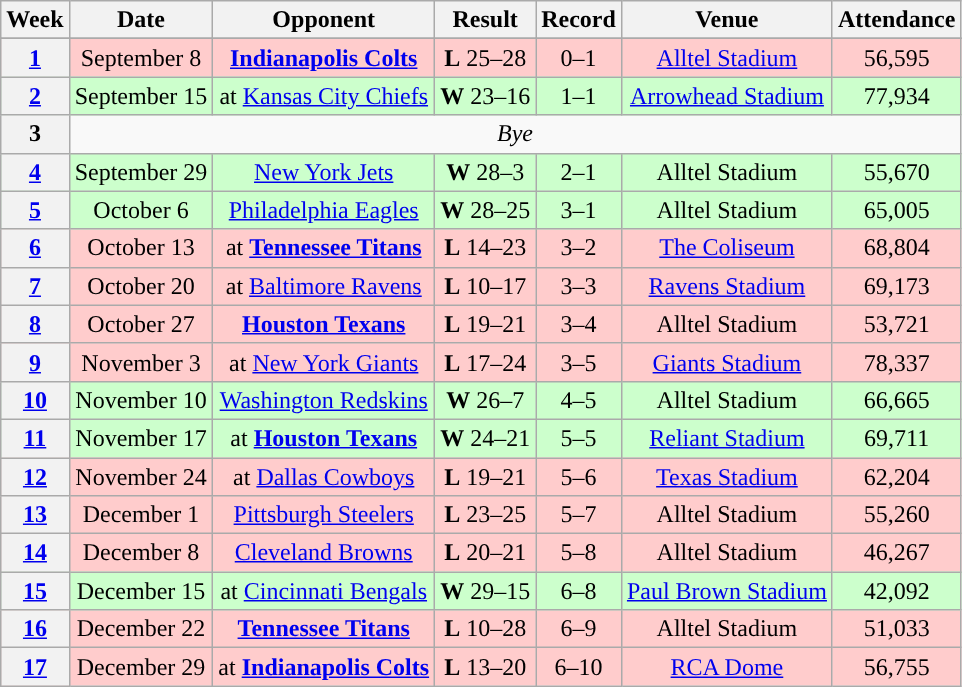<table class="wikitable" style="text-align:center">
<tr>
<th>Week</th>
<th>Date</th>
<th>Opponent</th>
<th>Result</th>
<th>Record</th>
<th>Venue</th>
<th>Attendance</th>
</tr>
<tr>
</tr>
<tr style="background: #fcc">
<th><a href='#'>1</a></th>
<td>September 8</td>
<td><strong><a href='#'>Indianapolis Colts</a></strong></td>
<td><strong>L</strong> 25–28</td>
<td>0–1</td>
<td><a href='#'>Alltel Stadium</a></td>
<td>56,595</td>
</tr>
<tr style="background: #cfc;">
<th><a href='#'>2</a></th>
<td>September 15</td>
<td>at <a href='#'>Kansas City Chiefs</a></td>
<td><strong>W</strong> 23–16</td>
<td>1–1</td>
<td><a href='#'>Arrowhead Stadium</a></td>
<td>77,934</td>
</tr>
<tr>
<th>3</th>
<td colspan=6 align="center"><em>Bye</em></td>
</tr>
<tr style="background: #cfc;">
<th><a href='#'>4</a></th>
<td>September 29</td>
<td><a href='#'>New York Jets</a></td>
<td><strong>W</strong> 28–3</td>
<td>2–1</td>
<td>Alltel Stadium</td>
<td>55,670</td>
</tr>
<tr style="background: #cfc;">
<th><a href='#'>5</a></th>
<td>October 6</td>
<td><a href='#'>Philadelphia Eagles</a></td>
<td><strong>W</strong> 28–25</td>
<td>3–1</td>
<td>Alltel Stadium</td>
<td>65,005</td>
</tr>
<tr style="background: #fcc;">
<th><a href='#'>6</a></th>
<td>October 13</td>
<td>at <strong><a href='#'>Tennessee Titans</a></strong></td>
<td><strong>L</strong> 14–23</td>
<td>3–2</td>
<td><a href='#'>The Coliseum</a></td>
<td>68,804</td>
</tr>
<tr style="background: #fcc;">
<th><a href='#'>7</a></th>
<td>October 20</td>
<td>at <a href='#'>Baltimore Ravens</a></td>
<td><strong>L</strong> 10–17</td>
<td>3–3</td>
<td><a href='#'>Ravens Stadium</a></td>
<td>69,173</td>
</tr>
<tr style="background: #fcc;">
<th><a href='#'>8</a></th>
<td>October 27</td>
<td><strong><a href='#'>Houston Texans</a></strong></td>
<td><strong>L</strong> 19–21</td>
<td>3–4</td>
<td>Alltel Stadium</td>
<td>53,721</td>
</tr>
<tr style="background: #fcc;">
<th><a href='#'>9</a></th>
<td>November 3</td>
<td>at <a href='#'>New York Giants</a></td>
<td><strong>L</strong> 17–24</td>
<td>3–5</td>
<td><a href='#'>Giants Stadium</a></td>
<td>78,337</td>
</tr>
<tr style="background: #cfc;">
<th><a href='#'>10</a></th>
<td>November 10</td>
<td><a href='#'>Washington Redskins</a></td>
<td><strong>W</strong> 26–7</td>
<td>4–5</td>
<td>Alltel Stadium</td>
<td>66,665</td>
</tr>
<tr style="background: #cfc;">
<th><a href='#'>11</a></th>
<td>November 17</td>
<td>at <strong><a href='#'>Houston Texans</a></strong></td>
<td><strong>W</strong> 24–21</td>
<td>5–5</td>
<td><a href='#'>Reliant Stadium</a></td>
<td>69,711</td>
</tr>
<tr style="background: #fcc;">
<th><a href='#'>12</a></th>
<td>November 24</td>
<td>at <a href='#'>Dallas Cowboys</a></td>
<td><strong>L</strong> 19–21</td>
<td>5–6</td>
<td><a href='#'>Texas Stadium</a></td>
<td>62,204</td>
</tr>
<tr style="background: #fcc;">
<th><a href='#'>13</a></th>
<td>December 1</td>
<td><a href='#'>Pittsburgh Steelers</a></td>
<td><strong>L</strong> 23–25</td>
<td>5–7</td>
<td>Alltel Stadium</td>
<td>55,260</td>
</tr>
<tr style="background: #fcc;">
<th><a href='#'>14</a></th>
<td>December 8</td>
<td><a href='#'>Cleveland Browns</a></td>
<td><strong>L</strong> 20–21</td>
<td>5–8</td>
<td>Alltel Stadium</td>
<td>46,267</td>
</tr>
<tr style="background: #cfc;">
<th><a href='#'>15</a></th>
<td>December 15</td>
<td>at <a href='#'>Cincinnati Bengals</a></td>
<td><strong>W</strong> 29–15</td>
<td>6–8</td>
<td><a href='#'>Paul Brown Stadium</a></td>
<td>42,092</td>
</tr>
<tr style="background: #fcc;">
<th><a href='#'>16</a></th>
<td>December 22</td>
<td><strong><a href='#'>Tennessee Titans</a></strong></td>
<td><strong>L</strong> 10–28</td>
<td>6–9</td>
<td>Alltel Stadium</td>
<td>51,033</td>
</tr>
<tr style="background: #fcc;">
<th><a href='#'>17</a></th>
<td>December 29</td>
<td>at <strong><a href='#'>Indianapolis Colts</a></strong></td>
<td><strong>L</strong> 13–20</td>
<td>6–10</td>
<td><a href='#'>RCA Dome</a></td>
<td>56,755</td>
</tr>
</table>
